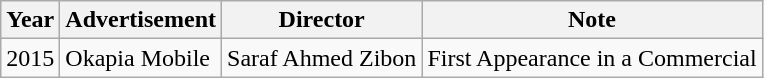<table class="wikitable">
<tr>
<th>Year</th>
<th>Advertisement</th>
<th>Director</th>
<th>Note</th>
</tr>
<tr>
<td>2015</td>
<td>Okapia Mobile</td>
<td>Saraf Ahmed Zibon</td>
<td>First Appearance in a Commercial</td>
</tr>
</table>
